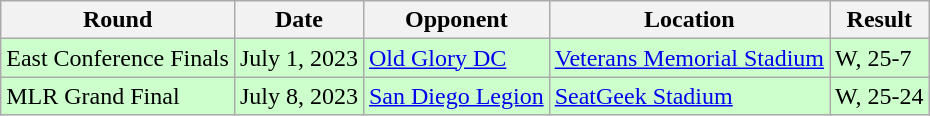<table class="wikitable">
<tr>
<th>Round</th>
<th>Date</th>
<th>Opponent</th>
<th>Location</th>
<th>Result</th>
</tr>
<tr bgcolor="#CCFFCC">
<td>East Conference Finals</td>
<td>July 1, 2023</td>
<td><a href='#'>Old Glory DC</a></td>
<td><a href='#'>Veterans Memorial Stadium</a></td>
<td>W, 25-7</td>
</tr>
<tr bgcolor="#CCFFCC">
<td>MLR Grand Final</td>
<td>July 8, 2023</td>
<td><a href='#'>San Diego Legion</a></td>
<td><a href='#'>SeatGeek Stadium</a></td>
<td>W, 25-24</td>
</tr>
</table>
